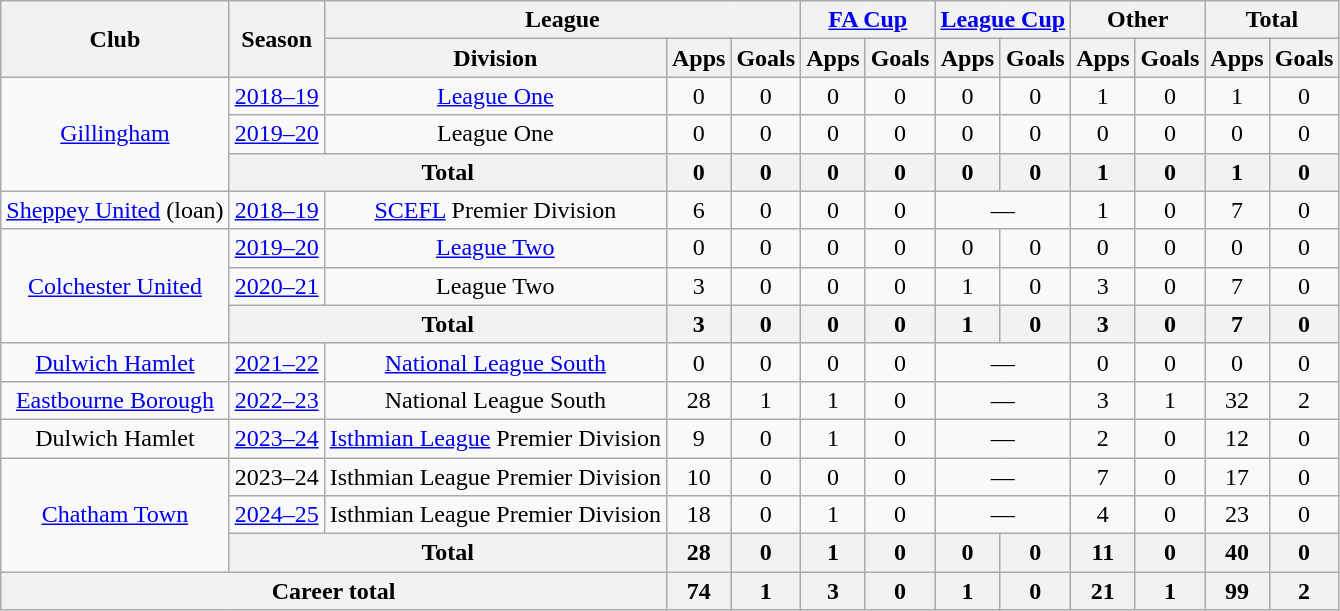<table class=wikitable style=text-align:center>
<tr>
<th rowspan=2>Club</th>
<th rowspan=2>Season</th>
<th colspan=3>League</th>
<th colspan=2><a href='#'>FA Cup</a></th>
<th colspan=2><a href='#'>League Cup</a></th>
<th colspan=2>Other</th>
<th colspan=2>Total</th>
</tr>
<tr>
<th>Division</th>
<th>Apps</th>
<th>Goals</th>
<th>Apps</th>
<th>Goals</th>
<th>Apps</th>
<th>Goals</th>
<th>Apps</th>
<th>Goals</th>
<th>Apps</th>
<th>Goals</th>
</tr>
<tr>
<td rowspan=3><a href='#'>Gillingham</a></td>
<td><a href='#'>2018–19</a></td>
<td><a href='#'>League One</a></td>
<td>0</td>
<td>0</td>
<td>0</td>
<td>0</td>
<td>0</td>
<td>0</td>
<td>1</td>
<td>0</td>
<td>1</td>
<td>0</td>
</tr>
<tr>
<td><a href='#'>2019–20</a></td>
<td>League One</td>
<td>0</td>
<td>0</td>
<td>0</td>
<td>0</td>
<td>0</td>
<td>0</td>
<td>0</td>
<td>0</td>
<td>0</td>
<td>0</td>
</tr>
<tr>
<th colspan=2>Total</th>
<th>0</th>
<th>0</th>
<th>0</th>
<th>0</th>
<th>0</th>
<th>0</th>
<th>1</th>
<th>0</th>
<th>1</th>
<th>0</th>
</tr>
<tr>
<td><a href='#'>Sheppey United</a> (loan)</td>
<td><a href='#'>2018–19</a></td>
<td><a href='#'>SCEFL</a> Premier Division</td>
<td>6</td>
<td>0</td>
<td>0</td>
<td>0</td>
<td colspan="2">—</td>
<td>1</td>
<td>0</td>
<td>7</td>
<td>0</td>
</tr>
<tr>
<td rowspan=3><a href='#'>Colchester United</a></td>
<td><a href='#'>2019–20</a></td>
<td><a href='#'>League Two</a></td>
<td>0</td>
<td>0</td>
<td>0</td>
<td>0</td>
<td>0</td>
<td>0</td>
<td>0</td>
<td>0</td>
<td>0</td>
<td>0</td>
</tr>
<tr>
<td><a href='#'>2020–21</a></td>
<td>League Two</td>
<td>3</td>
<td>0</td>
<td>0</td>
<td>0</td>
<td>1</td>
<td>0</td>
<td>3</td>
<td>0</td>
<td>7</td>
<td>0</td>
</tr>
<tr>
<th colspan=2>Total</th>
<th>3</th>
<th>0</th>
<th>0</th>
<th>0</th>
<th>1</th>
<th>0</th>
<th>3</th>
<th>0</th>
<th>7</th>
<th>0</th>
</tr>
<tr>
<td><a href='#'>Dulwich Hamlet</a></td>
<td><a href='#'>2021–22</a></td>
<td><a href='#'>National League South</a></td>
<td>0</td>
<td>0</td>
<td>0</td>
<td>0</td>
<td colspan="2">—</td>
<td>0</td>
<td>0</td>
<td>0</td>
<td>0</td>
</tr>
<tr>
<td><a href='#'>Eastbourne Borough</a></td>
<td><a href='#'>2022–23</a></td>
<td>National League South</td>
<td>28</td>
<td>1</td>
<td>1</td>
<td>0</td>
<td colspan="2">—</td>
<td>3</td>
<td>1</td>
<td>32</td>
<td>2</td>
</tr>
<tr>
<td>Dulwich Hamlet</td>
<td><a href='#'>2023–24</a></td>
<td><a href='#'>Isthmian League</a> Premier Division</td>
<td>9</td>
<td>0</td>
<td>1</td>
<td>0</td>
<td colspan="2">—</td>
<td>2</td>
<td>0</td>
<td>12</td>
<td>0</td>
</tr>
<tr>
<td rowspan="3"><a href='#'>Chatham Town</a></td>
<td>2023–24</td>
<td>Isthmian League Premier Division</td>
<td>10</td>
<td>0</td>
<td>0</td>
<td>0</td>
<td colspan="2">—</td>
<td>7</td>
<td>0</td>
<td>17</td>
<td>0</td>
</tr>
<tr>
<td><a href='#'>2024–25</a></td>
<td>Isthmian League Premier Division</td>
<td>18</td>
<td>0</td>
<td>1</td>
<td>0</td>
<td colspan="2">—</td>
<td>4</td>
<td>0</td>
<td>23</td>
<td>0</td>
</tr>
<tr>
<th colspan="2">Total</th>
<th>28</th>
<th>0</th>
<th>1</th>
<th>0</th>
<th>0</th>
<th>0</th>
<th>11</th>
<th>0</th>
<th>40</th>
<th>0</th>
</tr>
<tr>
<th colspan=3>Career total</th>
<th>74</th>
<th>1</th>
<th>3</th>
<th>0</th>
<th>1</th>
<th>0</th>
<th>21</th>
<th>1</th>
<th>99</th>
<th>2</th>
</tr>
</table>
